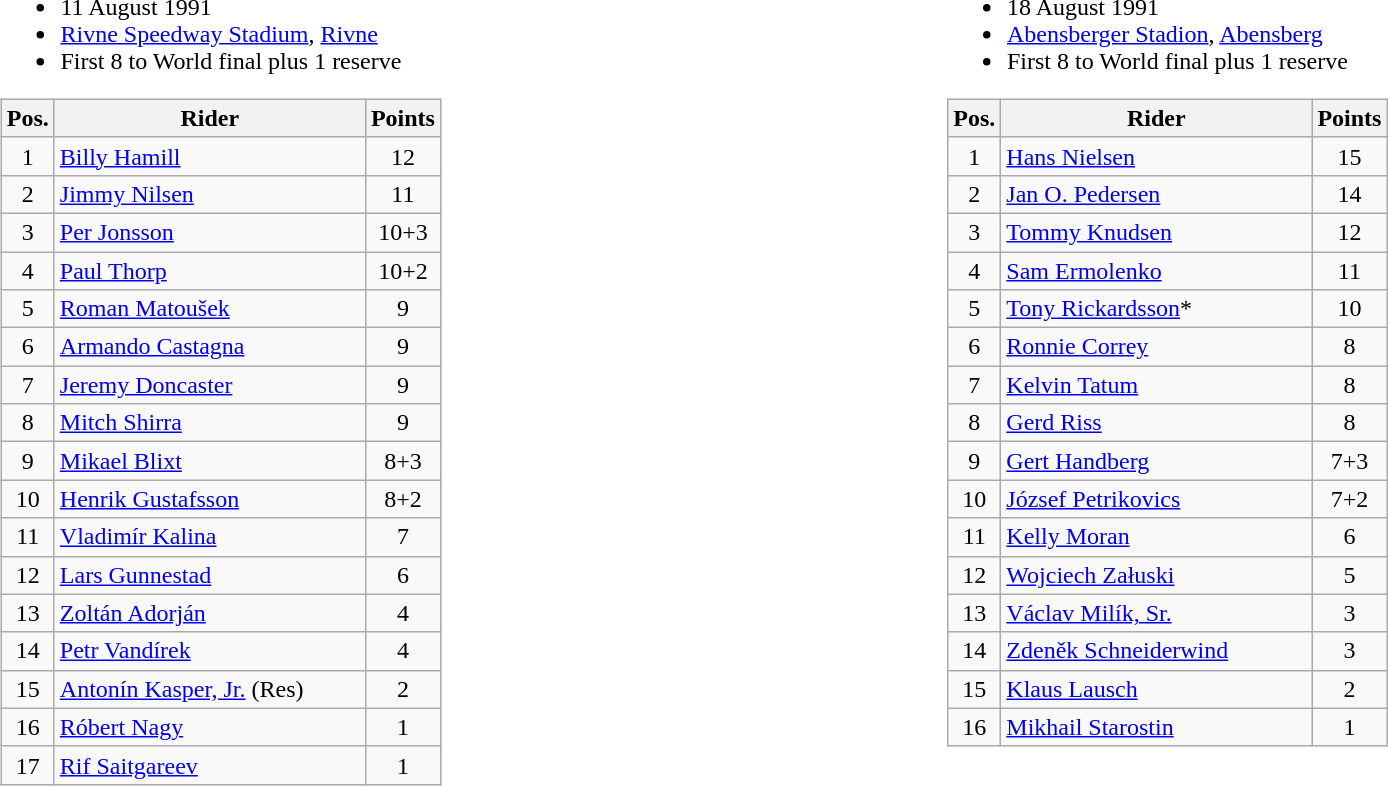<table width=100%>
<tr>
<td width=50% valign=top><br><ul><li>11 August 1991</li><li> <a href='#'>Rivne Speedway Stadium</a>, <a href='#'>Rivne</a></li><li>First 8 to World final plus 1 reserve</li></ul><table class="wikitable" style="text-align:center;">
<tr>
<th width=25px>Pos.</th>
<th width=200px>Rider</th>
<th width=40px>Points</th>
</tr>
<tr align=center >
<td>1</td>
<td align=left> <a href='#'>Billy Hamill</a></td>
<td>12</td>
</tr>
<tr align=center >
<td>2</td>
<td align=left> <a href='#'>Jimmy Nilsen</a></td>
<td>11</td>
</tr>
<tr align=center >
<td>3</td>
<td align=left> <a href='#'>Per Jonsson</a></td>
<td>10+3</td>
</tr>
<tr align=center >
<td>4</td>
<td align=left> <a href='#'>Paul Thorp</a></td>
<td>10+2</td>
</tr>
<tr align=center >
<td>5</td>
<td align=left> <a href='#'>Roman Matoušek</a></td>
<td>9</td>
</tr>
<tr align=center >
<td>6</td>
<td align=left> <a href='#'>Armando Castagna</a></td>
<td>9</td>
</tr>
<tr align=center >
<td>7</td>
<td align=left> <a href='#'>Jeremy Doncaster</a></td>
<td>9</td>
</tr>
<tr align=center >
<td>8</td>
<td align=left> <a href='#'>Mitch Shirra</a></td>
<td>9</td>
</tr>
<tr align=center >
<td>9</td>
<td align=left> <a href='#'>Mikael Blixt</a></td>
<td>8+3</td>
</tr>
<tr align=center>
<td>10</td>
<td align=left> <a href='#'>Henrik Gustafsson</a></td>
<td>8+2</td>
</tr>
<tr align=center>
<td>11</td>
<td align=left> <a href='#'>Vladimír Kalina</a></td>
<td>7</td>
</tr>
<tr align=center>
<td>12</td>
<td align=left> <a href='#'>Lars Gunnestad</a></td>
<td>6</td>
</tr>
<tr align=center>
<td>13</td>
<td align=left> <a href='#'>Zoltán Adorján</a></td>
<td>4</td>
</tr>
<tr align=center>
<td>14</td>
<td align=left> <a href='#'>Petr Vandírek</a></td>
<td>4</td>
</tr>
<tr align=center>
<td>15</td>
<td align=left> <a href='#'>Antonín Kasper, Jr.</a> (Res)</td>
<td>2</td>
</tr>
<tr align=center>
<td>16</td>
<td align=left> <a href='#'>Róbert Nagy</a></td>
<td>1</td>
</tr>
<tr align=center>
<td>17</td>
<td align=left> <a href='#'>Rif Saitgareev</a></td>
<td>1</td>
</tr>
</table>
</td>
<td width=50% valign=top><br><ul><li>18 August 1991</li><li> <a href='#'>Abensberger Stadion</a>, <a href='#'>Abensberg</a></li><li>First 8 to World final plus 1 reserve</li></ul><table class="wikitable" style="text-align:center;">
<tr>
<th width=25px>Pos.</th>
<th width=200px>Rider</th>
<th width=40px>Points</th>
</tr>
<tr align=center >
<td>1</td>
<td align=left> <a href='#'>Hans Nielsen</a></td>
<td>15</td>
</tr>
<tr align=center >
<td>2</td>
<td align=left> <a href='#'>Jan O. Pedersen</a></td>
<td>14</td>
</tr>
<tr align=center >
<td>3</td>
<td align=left> <a href='#'>Tommy Knudsen</a></td>
<td>12</td>
</tr>
<tr align=center >
<td>4</td>
<td align=left> <a href='#'>Sam Ermolenko</a></td>
<td>11</td>
</tr>
<tr align=center >
<td>5</td>
<td align=left> <a href='#'>Tony Rickardsson</a>*</td>
<td>10</td>
</tr>
<tr align=center >
<td>6</td>
<td align=left> <a href='#'>Ronnie Correy</a></td>
<td>8</td>
</tr>
<tr align=center >
<td>7</td>
<td align=left> <a href='#'>Kelvin Tatum</a></td>
<td>8</td>
</tr>
<tr align=center >
<td>8</td>
<td align=left> <a href='#'>Gerd Riss</a></td>
<td>8</td>
</tr>
<tr align=center >
<td>9</td>
<td align=left> <a href='#'>Gert Handberg</a></td>
<td>7+3</td>
</tr>
<tr align=center>
<td>10</td>
<td align=left> <a href='#'>József Petrikovics</a></td>
<td>7+2</td>
</tr>
<tr align=center>
<td>11</td>
<td align=left> <a href='#'>Kelly Moran</a></td>
<td>6</td>
</tr>
<tr align=center>
<td>12</td>
<td align=left> <a href='#'>Wojciech Załuski</a></td>
<td>5</td>
</tr>
<tr align=center>
<td>13</td>
<td align=left> <a href='#'>Václav Milík, Sr.</a></td>
<td>3</td>
</tr>
<tr align=center>
<td>14</td>
<td align=left> <a href='#'>Zdeněk Schneiderwind</a></td>
<td>3</td>
</tr>
<tr align=center>
<td>15</td>
<td align=left> <a href='#'>Klaus Lausch</a></td>
<td>2</td>
</tr>
<tr align=center>
<td>16</td>
<td align=left> <a href='#'>Mikhail Starostin</a></td>
<td>1</td>
</tr>
</table>
</td>
</tr>
</table>
